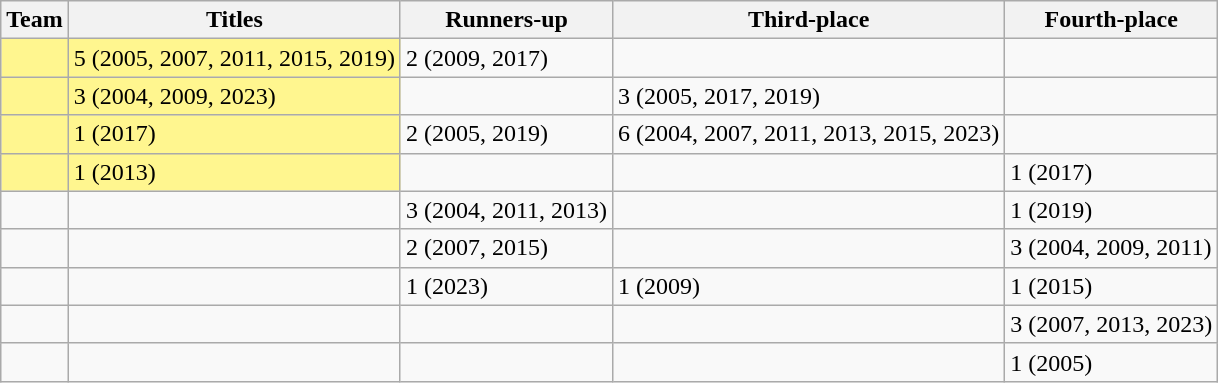<table class="wikitable">
<tr>
<th>Team</th>
<th>Titles</th>
<th>Runners-up</th>
<th>Third-place</th>
<th>Fourth-place</th>
</tr>
<tr>
<td bgcolor=#FFF68F></td>
<td bgcolor=#FFF68F>5 (2005, 2007, 2011, 2015, 2019)</td>
<td>2 (2009, 2017)</td>
<td></td>
<td></td>
</tr>
<tr>
<td bgcolor=#FFF68F></td>
<td bgcolor=#FFF68F>3 (2004, 2009, 2023)</td>
<td></td>
<td>3 (2005, 2017, 2019)</td>
<td></td>
</tr>
<tr>
<td bgcolor=#FFF68F></td>
<td bgcolor=#FFF68F>1 (2017)</td>
<td>2 (2005, 2019)</td>
<td>6 (2004, 2007, 2011, 2013, 2015, 2023)</td>
<td></td>
</tr>
<tr>
<td bgcolor=#FFF68F></td>
<td bgcolor=#FFF68F>1 (2013)</td>
<td></td>
<td></td>
<td>1 (2017)</td>
</tr>
<tr>
<td></td>
<td></td>
<td>3 (2004, 2011, 2013)</td>
<td></td>
<td>1 (2019)</td>
</tr>
<tr>
<td></td>
<td></td>
<td>2 (2007, 2015)</td>
<td></td>
<td>3 (2004, 2009, 2011)</td>
</tr>
<tr>
<td></td>
<td></td>
<td>1 (2023)</td>
<td>1 (2009)</td>
<td>1 (2015)</td>
</tr>
<tr>
<td></td>
<td></td>
<td></td>
<td></td>
<td>3 (2007, 2013, 2023)</td>
</tr>
<tr>
<td></td>
<td></td>
<td></td>
<td></td>
<td>1 (2005)</td>
</tr>
</table>
